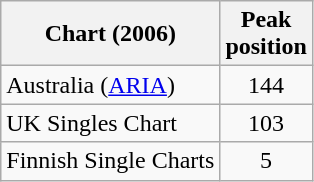<table class="wikitable">
<tr>
<th>Chart (2006)</th>
<th>Peak<br>position</th>
</tr>
<tr>
<td>Australia (<a href='#'>ARIA</a>)</td>
<td align="center">144</td>
</tr>
<tr>
<td>UK Singles Chart</td>
<td align=center>103</td>
</tr>
<tr>
<td>Finnish Single Charts</td>
<td align=center>5</td>
</tr>
</table>
